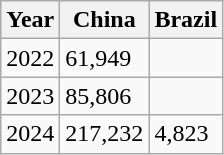<table class="wikitable">
<tr>
<th>Year</th>
<th>China</th>
<th>Brazil</th>
</tr>
<tr>
<td>2022</td>
<td>61,949</td>
<td></td>
</tr>
<tr>
<td>2023</td>
<td>85,806</td>
<td></td>
</tr>
<tr>
<td>2024</td>
<td>217,232</td>
<td>4,823</td>
</tr>
</table>
